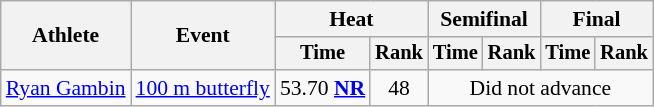<table class="wikitable" style="font-size:90%">
<tr>
<th rowspan="2">Athlete</th>
<th rowspan="2">Event</th>
<th colspan="2">Heat</th>
<th colspan="2">Semifinal</th>
<th colspan="2">Final</th>
</tr>
<tr style="font-size:95%">
<th scope="col">Time</th>
<th scope="col">Rank</th>
<th scope="col">Time</th>
<th scope="col">Rank</th>
<th scope="col">Time</th>
<th scope="col">Rank</th>
</tr>
<tr align=center>
<td align=left><a href='#'>Ryan Gambin</a></td>
<td align=left><a href='#'>100 m butterfly</a></td>
<td>53.70 <strong><a href='#'>NR</a></strong></td>
<td>48</td>
<td colspan=4>Did not advance</td>
</tr>
</table>
